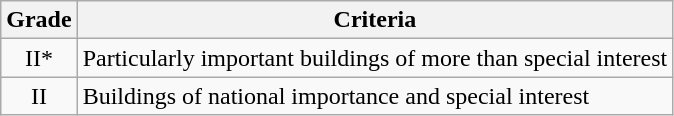<table class="wikitable">
<tr>
<th>Grade</th>
<th>Criteria</th>
</tr>
<tr>
<td align="center" >II*</td>
<td>Particularly important buildings of more than special interest</td>
</tr>
<tr>
<td align="center" >II</td>
<td>Buildings of national importance and special interest</td>
</tr>
</table>
